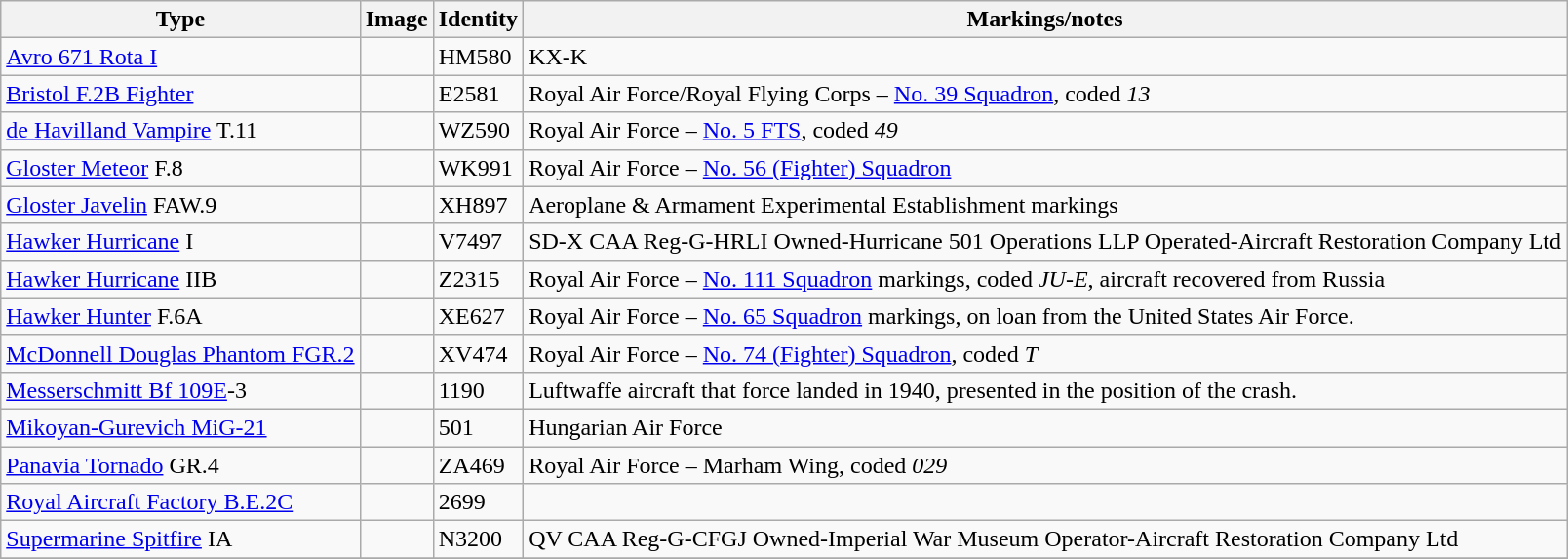<table class="wikitable">
<tr>
<th>Type</th>
<th>Image</th>
<th>Identity</th>
<th>Markings/notes</th>
</tr>
<tr>
<td><a href='#'>Avro 671 Rota I</a></td>
<td></td>
<td>HM580</td>
<td>KX-K</td>
</tr>
<tr>
<td><a href='#'>Bristol F.2B Fighter</a></td>
<td></td>
<td>E2581</td>
<td>Royal Air Force/Royal Flying Corps – <a href='#'>No. 39 Squadron</a>, coded <em>13</em></td>
</tr>
<tr>
<td><a href='#'>de Havilland Vampire</a> T.11</td>
<td></td>
<td>WZ590</td>
<td>Royal Air Force – <a href='#'>No. 5 FTS</a>, coded <em>49</em></td>
</tr>
<tr>
<td><a href='#'>Gloster Meteor</a> F.8</td>
<td></td>
<td>WK991</td>
<td>Royal Air Force – <a href='#'>No. 56 (Fighter) Squadron</a></td>
</tr>
<tr>
<td><a href='#'>Gloster Javelin</a> FAW.9</td>
<td></td>
<td>XH897</td>
<td>Aeroplane & Armament Experimental Establishment markings</td>
</tr>
<tr>
<td><a href='#'>Hawker Hurricane</a> I</td>
<td></td>
<td>V7497</td>
<td>SD-X CAA Reg-G-HRLI Owned-Hurricane 501 Operations LLP Operated-Aircraft Restoration Company Ltd</td>
</tr>
<tr>
<td><a href='#'>Hawker Hurricane</a> IIB</td>
<td></td>
<td>Z2315</td>
<td>Royal Air Force – <a href='#'>No. 111 Squadron</a> markings, coded <em>JU-E</em>, aircraft recovered from Russia</td>
</tr>
<tr>
<td><a href='#'>Hawker Hunter</a> F.6A</td>
<td></td>
<td>XE627</td>
<td>Royal Air Force – <a href='#'>No. 65 Squadron</a> markings, on loan from the United States Air Force.</td>
</tr>
<tr>
<td><a href='#'>McDonnell Douglas Phantom FGR.2</a></td>
<td></td>
<td>XV474</td>
<td>Royal Air Force – <a href='#'>No. 74 (Fighter) Squadron</a>, coded <em>T</em></td>
</tr>
<tr>
<td><a href='#'>Messerschmitt Bf 109E</a>-3</td>
<td></td>
<td>1190</td>
<td>Luftwaffe aircraft that force landed in 1940, presented in the position of the crash.</td>
</tr>
<tr>
<td><a href='#'>Mikoyan-Gurevich MiG-21</a></td>
<td></td>
<td>501</td>
<td>Hungarian Air Force</td>
</tr>
<tr>
<td><a href='#'>Panavia Tornado</a> GR.4</td>
<td></td>
<td>ZA469</td>
<td>Royal Air Force – Marham Wing, coded <em>029</em></td>
</tr>
<tr>
<td><a href='#'>Royal Aircraft Factory B.E.2C</a></td>
<td></td>
<td>2699</td>
<td></td>
</tr>
<tr>
<td><a href='#'>Supermarine Spitfire</a> IA</td>
<td></td>
<td>N3200</td>
<td>QV CAA Reg-G-CFGJ Owned-Imperial War Museum Operator-Aircraft Restoration Company Ltd</td>
</tr>
<tr>
</tr>
</table>
